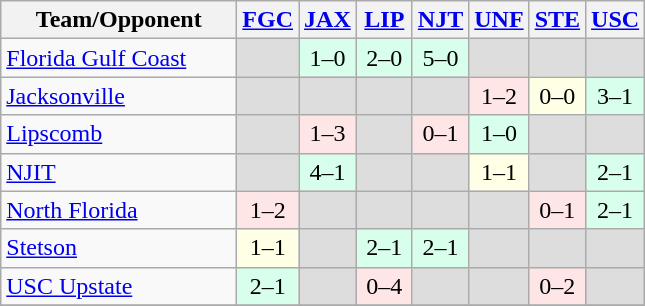<table class="wikitable" style="text-align: center">
<tr>
<th width="150">Team/Opponent</th>
<th width="30"><a href='#'>FGC</a></th>
<th width="30"><a href='#'>JAX</a></th>
<th width="30"><a href='#'>LIP</a></th>
<th width="30"><a href='#'>NJT</a></th>
<th width="30"><a href='#'>UNF</a></th>
<th width="30"><a href='#'>STE</a></th>
<th width="30"><a href='#'>USC</a></th>
</tr>
<tr>
<td align=left><a href='#'>Florida Gulf Coast</a></td>
<td style=background:#ddd;"></td>
<td bgcolor=#D8FFEB>1–0 </td>
<td bgcolor=#D8FFEB>2–0 </td>
<td bgcolor=#D8FFEB>5–0 </td>
<td style=background:#ddd;"></td>
<td style=background:#ddd;"></td>
<td style=background:#ddd;"></td>
</tr>
<tr>
<td align=left><a href='#'>Jacksonville</a></td>
<td style=background:#ddd;"></td>
<td style=background:#ddd;"></td>
<td style=background:#ddd;"></td>
<td style=background:#ddd;"></td>
<td bgcolor=#FFE6E6>1–2 </td>
<td bgcolor=#FFFFE6>0–0 </td>
<td bgcolor=#D8FFEB>3–1 </td>
</tr>
<tr>
<td align=left><a href='#'>Lipscomb</a></td>
<td style=background:#ddd;></td>
<td bgcolor=#FFE6E6>1–3 </td>
<td style=background:#ddd;></td>
<td bgcolor=#FFE6E6>0–1 </td>
<td bgcolor=#D8FFEB>1–0 </td>
<td style=background:#ddd;></td>
<td style=background:#ddd;></td>
</tr>
<tr>
<td align=left><a href='#'>NJIT</a></td>
<td style=background:#ddd;></td>
<td bgcolor=#D8FFEB>4–1  </td>
<td style=background:#ddd;></td>
<td style=background:#ddd;></td>
<td bgcolor=#FFFFE6>1–1 </td>
<td style=background:#ddd;></td>
<td bgcolor=#D8FFEB>2–1</td>
</tr>
<tr>
<td align=left><a href='#'>North Florida</a></td>
<td bgcolor=#FFE6E6>1–2  </td>
<td style=background:#ddd;"></td>
<td style=background:#ddd;"></td>
<td style=background:#ddd;"></td>
<td style=background:#ddd;"></td>
<td bgcolor=#FFE6E6>0–1 </td>
<td bgcolor=#D8FFEB>2–1 </td>
</tr>
<tr>
<td align=left><a href='#'>Stetson</a></td>
<td bgcolor=#FFFFE6>1–1 </td>
<td style=background:#ddd;"></td>
<td bgcolor=#D8FFEB>2–1 </td>
<td bgcolor=#D8FFEB>2–1 </td>
<td style=background:#ddd;"></td>
<td style=background:#ddd;"></td>
<td style=background:#ddd;"></td>
</tr>
<tr>
<td align=left><a href='#'>USC Upstate</a></td>
<td bgcolor=#D8FFEB>2–1 </td>
<td style=background:#ddd;"></td>
<td bgcolor=#FFE6E6>0–4 </td>
<td style=background:#ddd;"></td>
<td style=background:#ddd;"></td>
<td bgcolor=#FFE6E6>0–2 </td>
<td style=background:#ddd;"></td>
</tr>
<tr>
</tr>
</table>
